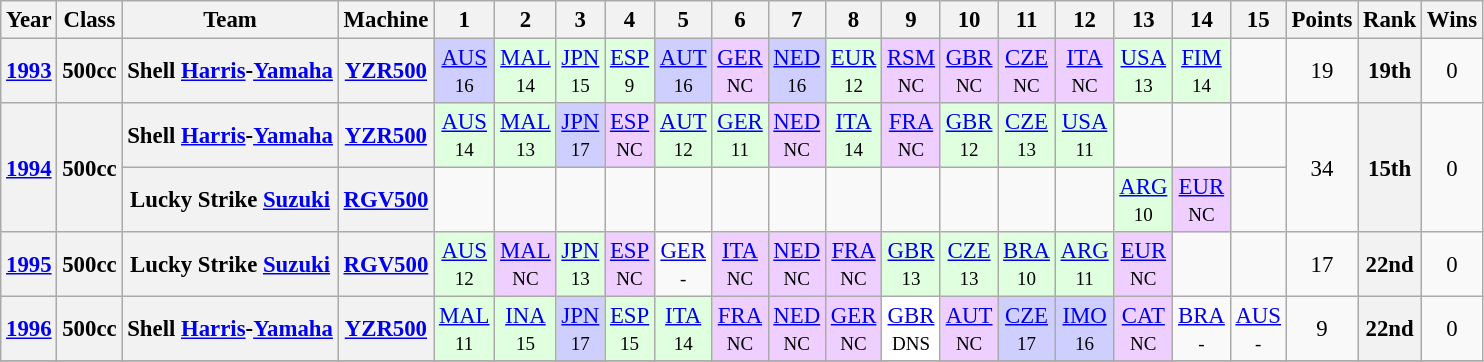<table class="wikitable" style="text-align:center; font-size:95%">
<tr>
<th>Year</th>
<th>Class</th>
<th>Team</th>
<th>Machine</th>
<th>1</th>
<th>2</th>
<th>3</th>
<th>4</th>
<th>5</th>
<th>6</th>
<th>7</th>
<th>8</th>
<th>9</th>
<th>10</th>
<th>11</th>
<th>12</th>
<th>13</th>
<th>14</th>
<th>15</th>
<th>Points</th>
<th>Rank</th>
<th>Wins</th>
</tr>
<tr>
<th><a href='#'>1993</a></th>
<th>500cc</th>
<th>Shell <a href='#'>Harris</a>-<a href='#'>Yamaha</a></th>
<th><a href='#'>YZR500</a></th>
<td style="background:#CFCFFF;"><a href='#'>AUS</a><br><small>16</small></td>
<td style="background:#DFFFDF;"><a href='#'>MAL</a><br><small>14</small></td>
<td style="background:#DFFFDF;"><a href='#'>JPN</a><br><small>15</small></td>
<td style="background:#DFFFDF;"><a href='#'>ESP</a><br><small>9</small></td>
<td style="background:#CFCFFF;"><a href='#'>AUT</a><br><small>16</small></td>
<td style="background:#EFCFFF;"><a href='#'>GER</a><br><small>NC</small></td>
<td style="background:#CFCFFF;"><a href='#'>NED</a><br><small>16</small></td>
<td style="background:#DFFFDF;"><a href='#'>EUR</a><br><small>12</small></td>
<td style="background:#EFCFFF;"><a href='#'>RSM</a><br><small>NC</small></td>
<td style="background:#EFCFFF;"><a href='#'>GBR</a><br><small>NC</small></td>
<td style="background:#EFCFFF;"><a href='#'>CZE</a><br><small>NC</small></td>
<td style="background:#EFCFFF;"><a href='#'>ITA</a><br><small>NC</small></td>
<td style="background:#DFFFDF;"><a href='#'>USA</a><br><small>13</small></td>
<td style="background:#DFFFDF;"><a href='#'>FIM</a><br><small>14</small></td>
<td></td>
<td>19</td>
<th>19th</th>
<td>0</td>
</tr>
<tr>
<th rowspan="2"><a href='#'>1994</a></th>
<th rowspan="2">500cc</th>
<th>Shell <a href='#'>Harris</a>-<a href='#'>Yamaha</a></th>
<th><a href='#'>YZR500</a></th>
<td style="background:#DFFFDF;"><a href='#'>AUS</a><br><small>14</small></td>
<td style="background:#DFFFDF;"><a href='#'>MAL</a><br><small>13</small></td>
<td style="background:#CFCFFF;"><a href='#'>JPN</a><br><small>17</small></td>
<td style="background:#EFCFFF;"><a href='#'>ESP</a><br><small>NC</small></td>
<td style="background:#DFFFDF;"><a href='#'>AUT</a><br><small>12</small></td>
<td style="background:#DFFFDF;"><a href='#'>GER</a><br><small>11</small></td>
<td style="background:#EFCFFF;"><a href='#'>NED</a><br><small>NC</small></td>
<td style="background:#DFFFDF;"><a href='#'>ITA</a><br><small>14</small></td>
<td style="background:#EFCFFF;"><a href='#'>FRA</a><br><small>NC</small></td>
<td style="background:#DFFFDF;"><a href='#'>GBR</a><br><small>12</small></td>
<td style="background:#DFFFDF;"><a href='#'>CZE</a><br><small>13</small></td>
<td style="background:#DFFFDF;"><a href='#'>USA</a><br><small>11</small></td>
<td></td>
<td></td>
<td></td>
<td rowspan="2">34</td>
<th rowspan="2">15th</th>
<td rowspan="2">0</td>
</tr>
<tr>
<th>Lucky Strike <a href='#'>Suzuki</a></th>
<th><a href='#'>RGV500</a></th>
<td></td>
<td></td>
<td></td>
<td></td>
<td></td>
<td></td>
<td></td>
<td></td>
<td></td>
<td></td>
<td></td>
<td></td>
<td style="background:#DFFFDF;"><a href='#'>ARG</a><br><small>10</small></td>
<td style="background:#EFCFFF;"><a href='#'>EUR</a><br><small>NC</small></td>
<td></td>
</tr>
<tr>
<th><a href='#'>1995</a></th>
<th>500cc</th>
<th>Lucky Strike <a href='#'>Suzuki</a></th>
<th><a href='#'>RGV500</a></th>
<td style="background:#DFFFDF;"><a href='#'>AUS</a><br><small>12</small></td>
<td style="background:#EFCFFF;"><a href='#'>MAL</a><br><small>NC</small></td>
<td style="background:#DFFFDF;"><a href='#'>JPN</a><br><small>13</small></td>
<td style="background:#EFCFFF;"><a href='#'>ESP</a><br><small>NC</small></td>
<td><a href='#'>GER</a><br><small>-</small></td>
<td style="background:#EFCFFF;"><a href='#'>ITA</a><br><small>NC</small></td>
<td style="background:#EFCFFF;"><a href='#'>NED</a><br><small>NC</small></td>
<td style="background:#EFCFFF;"><a href='#'>FRA</a><br><small>NC</small></td>
<td style="background:#DFFFDF;"><a href='#'>GBR</a><br><small>13</small></td>
<td style="background:#DFFFDF;"><a href='#'>CZE</a><br><small>13</small></td>
<td style="background:#DFFFDF;"><a href='#'>BRA</a><br><small>10</small></td>
<td style="background:#DFFFDF;"><a href='#'>ARG</a><br><small>11</small></td>
<td style="background:#EFCFFF;"><a href='#'>EUR</a><br><small>NC</small></td>
<td></td>
<td></td>
<td>17</td>
<th>22nd</th>
<td>0</td>
</tr>
<tr>
<th><a href='#'>1996</a></th>
<th>500cc</th>
<th>Shell <a href='#'>Harris</a>-<a href='#'>Yamaha</a></th>
<th><a href='#'>YZR500</a></th>
<td style="background:#DFFFDF;"><a href='#'>MAL</a><br><small>11</small></td>
<td style="background:#DFFFDF;"><a href='#'>INA</a><br><small>15</small></td>
<td style="background:#CFCFFF;"><a href='#'>JPN</a><br><small>17</small></td>
<td style="background:#DFFFDF;"><a href='#'>ESP</a><br><small>15</small></td>
<td style="background:#DFFFDF;"><a href='#'>ITA</a><br><small>14</small></td>
<td style="background:#EFCFFF;"><a href='#'>FRA</a><br><small>NC</small></td>
<td style="background:#EFCFFF;"><a href='#'>NED</a><br><small>NC</small></td>
<td style="background:#EFCFFF;"><a href='#'>GER</a><br><small>NC</small></td>
<td style="background:#ffffff;"><a href='#'>GBR</a><br><small>DNS</small></td>
<td style="background:#EFCFFF;"><a href='#'>AUT</a><br><small>NC</small></td>
<td style="background:#CFCFFF;"><a href='#'>CZE</a><br><small>17</small></td>
<td style="background:#CFCFFF;"><a href='#'>IMO</a><br><small>16</small></td>
<td style="background:#EFCFFF;"><a href='#'>CAT</a><br><small>NC</small></td>
<td><a href='#'>BRA</a><br><small>-</small></td>
<td><a href='#'>AUS</a><br><small>-</small></td>
<td>9</td>
<th>22nd</th>
<td>0</td>
</tr>
<tr>
</tr>
</table>
